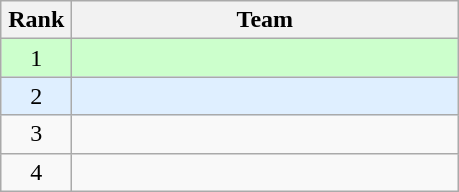<table class="wikitable" style="text-align: center;">
<tr>
<th width=40>Rank</th>
<th width=250>Team</th>
</tr>
<tr bgcolor=#ccffcc>
<td>1</td>
<td align=left></td>
</tr>
<tr bgcolor=#dfefff>
<td>2</td>
<td align=left></td>
</tr>
<tr>
<td>3</td>
<td align=left></td>
</tr>
<tr>
<td>4</td>
<td align=left></td>
</tr>
</table>
